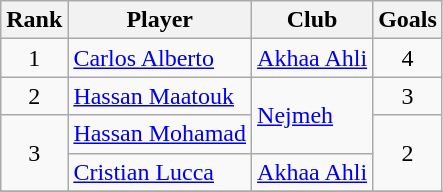<table class="wikitable" style="text-align:center">
<tr>
<th>Rank</th>
<th>Player</th>
<th>Club</th>
<th>Goals</th>
</tr>
<tr>
<td>1</td>
<td align="left"> <a href='#'>Carlos Alberto</a></td>
<td align="left"><a href='#'>Akhaa Ahli</a></td>
<td>4</td>
</tr>
<tr>
<td>2</td>
<td align="left"> <a href='#'>Hassan Maatouk</a></td>
<td rowspan="2" align="left"><a href='#'>Nejmeh</a></td>
<td>3</td>
</tr>
<tr>
<td rowspan="2">3</td>
<td align="left"> <a href='#'>Hassan Mohamad</a></td>
<td rowspan="2">2</td>
</tr>
<tr>
<td align="left"> <a href='#'>Cristian Lucca</a></td>
<td align="left"><a href='#'>Akhaa Ahli</a></td>
</tr>
<tr>
</tr>
</table>
